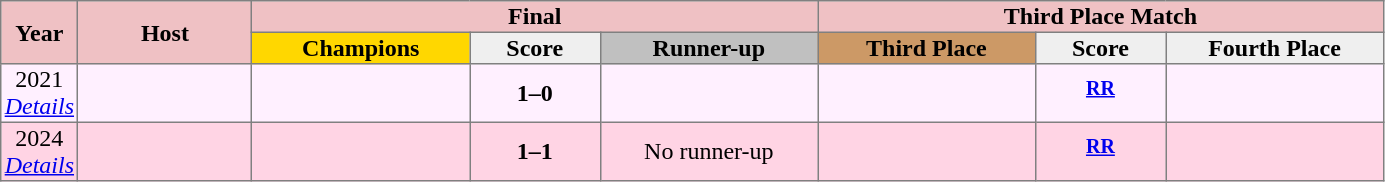<table border="1" style="border-collapse:collapse; text-align:center;" width="73%">
<tr bgcolor="#EFC1C4">
<th rowspan="2" width="5%">Year</th>
<th rowspan="2" width="12%">Host</th>
<th colspan="3">Final</th>
<th colspan="3">Third Place Match</th>
</tr>
<tr bgcolor="#EFEFEF">
<th width="15%" style="background:gold">Champions</th>
<th width="9%">Score</th>
<th width="15%" style="background:silver">Runner-up</th>
<th width="15%" style="background:#c96">Third Place</th>
<th width="9%">Score</th>
<th width="15%">Fourth Place</th>
</tr>
<tr align="center" bgcolor="#fff0ff">
<td>2021<br><em><a href='#'>Details</a></em></td>
<td></td>
<td><strong></strong></td>
<td><strong>1–0</strong></td>
<td></td>
<td></td>
<td><sup><strong><a href='#'>RR</a></strong></sup></td>
<td></td>
</tr>
<tr align=center bgcolor="#FFD4E4">
<td>2024<br><em><a href='#'>Details</a></em></td>
<td></td>
<td><strong></strong><br><strong></strong></td>
<td><strong>1–1 <br> </strong></td>
<td>No runner-up</td>
<td></td>
<td><sup><strong><a href='#'>RR</a></strong></sup></td>
<td></td>
</tr>
</table>
